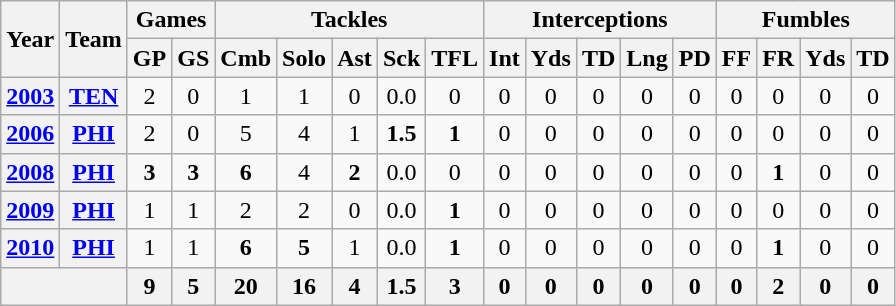<table class="wikitable" style="text-align:center">
<tr>
<th rowspan="2">Year</th>
<th rowspan="2">Team</th>
<th colspan="2">Games</th>
<th colspan="5">Tackles</th>
<th colspan="5">Interceptions</th>
<th colspan="4">Fumbles</th>
</tr>
<tr>
<th>GP</th>
<th>GS</th>
<th>Cmb</th>
<th>Solo</th>
<th>Ast</th>
<th>Sck</th>
<th>TFL</th>
<th>Int</th>
<th>Yds</th>
<th>TD</th>
<th>Lng</th>
<th>PD</th>
<th>FF</th>
<th>FR</th>
<th>Yds</th>
<th>TD</th>
</tr>
<tr>
<th><a href='#'>2003</a></th>
<th><a href='#'>TEN</a></th>
<td>2</td>
<td>0</td>
<td>1</td>
<td>1</td>
<td>0</td>
<td>0.0</td>
<td>0</td>
<td>0</td>
<td>0</td>
<td>0</td>
<td>0</td>
<td>0</td>
<td>0</td>
<td>0</td>
<td>0</td>
<td>0</td>
</tr>
<tr>
<th><a href='#'>2006</a></th>
<th><a href='#'>PHI</a></th>
<td>2</td>
<td>0</td>
<td>5</td>
<td>4</td>
<td>1</td>
<td><strong>1.5</strong></td>
<td><strong>1</strong></td>
<td>0</td>
<td>0</td>
<td>0</td>
<td>0</td>
<td>0</td>
<td>0</td>
<td>0</td>
<td>0</td>
<td>0</td>
</tr>
<tr>
<th><a href='#'>2008</a></th>
<th><a href='#'>PHI</a></th>
<td><strong>3</strong></td>
<td><strong>3</strong></td>
<td><strong>6</strong></td>
<td>4</td>
<td><strong>2</strong></td>
<td>0.0</td>
<td>0</td>
<td>0</td>
<td>0</td>
<td>0</td>
<td>0</td>
<td>0</td>
<td>0</td>
<td><strong>1</strong></td>
<td>0</td>
<td>0</td>
</tr>
<tr>
<th><a href='#'>2009</a></th>
<th><a href='#'>PHI</a></th>
<td>1</td>
<td>1</td>
<td>2</td>
<td>2</td>
<td>0</td>
<td>0.0</td>
<td><strong>1</strong></td>
<td>0</td>
<td>0</td>
<td>0</td>
<td>0</td>
<td>0</td>
<td>0</td>
<td>0</td>
<td>0</td>
<td>0</td>
</tr>
<tr>
<th><a href='#'>2010</a></th>
<th><a href='#'>PHI</a></th>
<td>1</td>
<td>1</td>
<td><strong>6</strong></td>
<td><strong>5</strong></td>
<td>1</td>
<td>0.0</td>
<td><strong>1</strong></td>
<td>0</td>
<td>0</td>
<td>0</td>
<td>0</td>
<td>0</td>
<td>0</td>
<td><strong>1</strong></td>
<td>0</td>
<td>0</td>
</tr>
<tr>
<th colspan="2"></th>
<th>9</th>
<th>5</th>
<th>20</th>
<th>16</th>
<th>4</th>
<th>1.5</th>
<th>3</th>
<th>0</th>
<th>0</th>
<th>0</th>
<th>0</th>
<th>0</th>
<th>0</th>
<th>2</th>
<th>0</th>
<th>0</th>
</tr>
</table>
